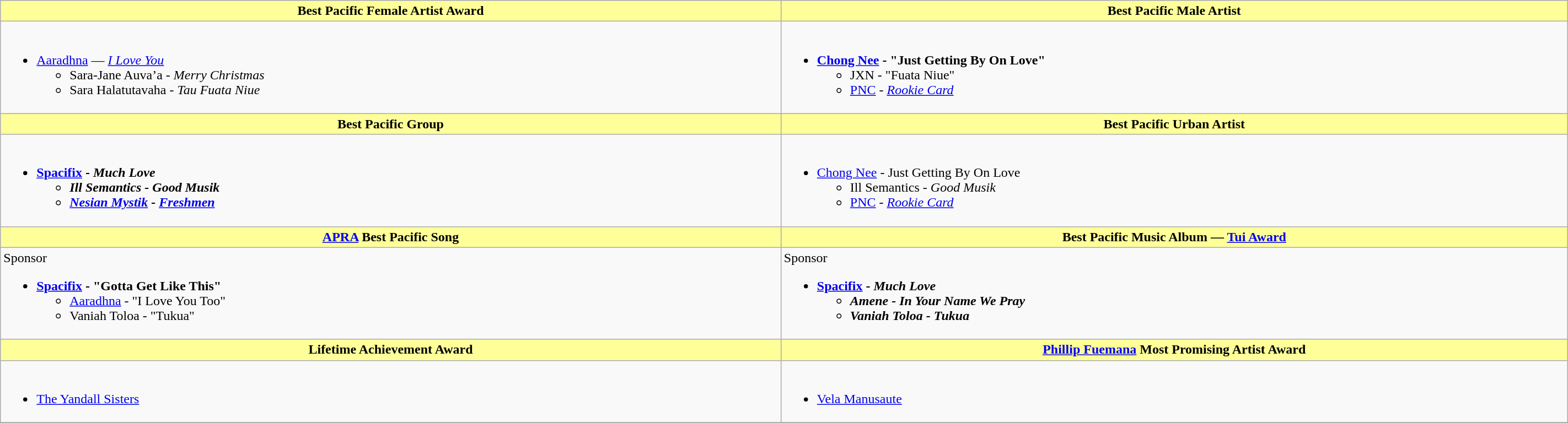<table class=wikitable style="width:150%">
<tr>
<th style="background:#FFFF99;" ! style="width="50%">Best Pacific Female Artist Award</th>
<th style="background:#FFFF99;" ! style="width="50%">Best Pacific Male Artist</th>
</tr>
<tr>
<td valign="top"><br><ul><li><a href='#'>Aaradhna</a> — <em><a href='#'>I Love You</a></em><ul><li>Sara-Jane Auva’a - <em>Merry Christmas</em></li><li>Sara Halatutavaha - <em>Tau Fuata Niue</em></li></ul></li></ul></td>
<td valign="top"><br><ul><li><strong><a href='#'>Chong Nee</a> - "Just Getting By On Love"</strong><ul><li>JXN - "Fuata Niue"</li><li><a href='#'>PNC</a> - <em><a href='#'>Rookie Card</a></em></li></ul></li></ul></td>
</tr>
<tr>
<th style="background:#FFFF99;" ! style="width="50%">Best Pacific Group</th>
<th style="background:#FFFF99;" ! style="width="50%">Best Pacific Urban Artist</th>
</tr>
<tr>
<td valign="top"><br><ul><li><strong><a href='#'>Spacifix</a> - <em>Much Love<strong><em><ul><li>Ill Semantics - </em>Good Musik<em></li><li><a href='#'>Nesian Mystik</a> - </em><a href='#'>Freshmen</a><em></li></ul></li></ul></td>
<td valign="top"><br><ul><li></strong><a href='#'>Chong Nee</a> - </em>Just Getting By On Love</em></strong><ul><li>Ill Semantics - <em>Good Musik</em></li><li><a href='#'>PNC</a> - <em><a href='#'>Rookie Card</a></em></li></ul></li></ul></td>
</tr>
<tr>
<th style="background:#FFFF99;" ! style="width="50%"><a href='#'>APRA</a> Best Pacific Song</th>
<th style="background:#FFFF99;" ! style="width="50%">Best Pacific Music Album — <a href='#'>Tui Award</a></th>
</tr>
<tr>
<td valign="top"><span>Sponsor</span><br><ul><li><strong><a href='#'>Spacifix</a> - "Gotta Get Like This"</strong><ul><li><a href='#'>Aaradhna</a> - "I Love You Too"</li><li>Vaniah Toloa - "Tukua"</li></ul></li></ul></td>
<td valign="top"><span>Sponsor</span><br><ul><li><strong><a href='#'>Spacifix</a> - <em>Much Love<strong><em><ul><li>Amene - </em>In Your Name We Pray<em></li><li>Vaniah Toloa - </em>Tukua<em></li></ul></li></ul></td>
</tr>
<tr>
<th style="background:#FFFF99;" ! style="width="50%">Lifetime Achievement Award</th>
<th style="background:#FFFF99;" ! style="width="50%"><a href='#'>Phillip Fuemana</a> Most Promising Artist Award</th>
</tr>
<tr>
<td valign="top"><br><ul><li></strong><a href='#'>The Yandall Sisters</a><strong></li></ul></td>
<td valign="top"><br><ul><li></strong><a href='#'>Vela Manusaute</a><strong></li></ul></td>
</tr>
<tr>
</tr>
</table>
